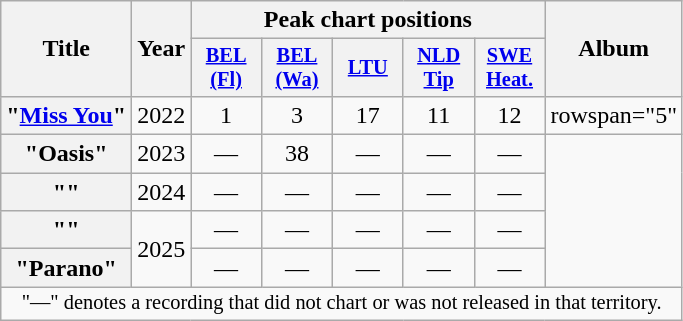<table class="wikitable plainrowheaders" style="text-align:center;">
<tr>
<th scope="col" rowspan="2">Title</th>
<th scope="col" rowspan="2">Year</th>
<th scope="col" colspan="5">Peak chart positions</th>
<th scope="col" rowspan="2">Album</th>
</tr>
<tr>
<th scope="col" style="width:3em;font-size:85%;"><a href='#'>BEL<br>(Fl)</a><br></th>
<th scope="col" style="width:3em;font-size:85%;"><a href='#'>BEL<br>(Wa)</a><br></th>
<th scope="col" style="width:3em;font-size:85%;"><a href='#'>LTU</a><br></th>
<th scope="col" style="width:3em;font-size:85%;"><a href='#'>NLD<br>Tip</a><br></th>
<th scope="col" style="width:3em;font-size:85%;"><a href='#'>SWE<br>Heat.</a><br></th>
</tr>
<tr>
<th scope="row">"<a href='#'>Miss You</a>"</th>
<td>2022</td>
<td>1</td>
<td>3</td>
<td>17</td>
<td>11</td>
<td>12</td>
<td>rowspan="5" </td>
</tr>
<tr>
<th scope="row">"Oasis"</th>
<td>2023</td>
<td>—</td>
<td>38</td>
<td>—</td>
<td>—</td>
<td>—</td>
</tr>
<tr>
<th scope="row">""</th>
<td>2024</td>
<td>—</td>
<td>—</td>
<td>—</td>
<td>—</td>
<td>—</td>
</tr>
<tr>
<th scope="row">""<br></th>
<td rowspan="2">2025</td>
<td>—</td>
<td>—</td>
<td>—</td>
<td>—</td>
<td>—</td>
</tr>
<tr>
<th scope="row">"Parano"</th>
<td>—</td>
<td>—</td>
<td>—</td>
<td>—</td>
<td>—</td>
</tr>
<tr>
<td colspan="8" style="font-size:85%">"—" denotes a recording that did not chart or was not released in that territory.</td>
</tr>
</table>
